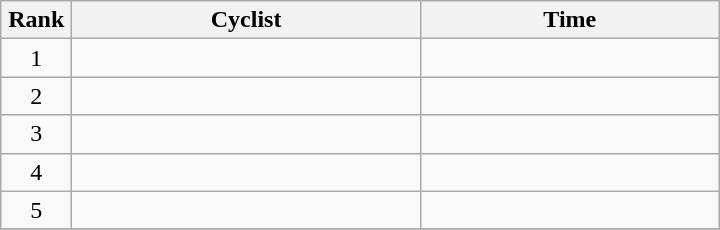<table class="wikitable" style="width:30em;margin-bottom:0;">
<tr>
<th>Rank</th>
<th>Cyclist</th>
<th>Time</th>
</tr>
<tr>
<td style="width:40px; text-align:center;">1</td>
<td style="width:225px;"></td>
<td align="right"></td>
</tr>
<tr>
<td style="text-align:center;">2</td>
<td></td>
<td align="right"></td>
</tr>
<tr>
<td style="text-align:center;">3</td>
<td></td>
<td align="right"></td>
</tr>
<tr>
<td style="text-align:center;">4</td>
<td></td>
<td align="right"></td>
</tr>
<tr>
<td style="text-align:center;">5</td>
<td></td>
<td align="right"></td>
</tr>
<tr>
</tr>
</table>
